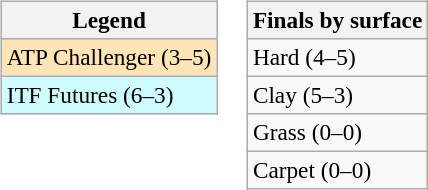<table>
<tr valign=top>
<td><br><table class=wikitable style=font-size:97%>
<tr>
<th>Legend</th>
</tr>
<tr style="background:moccasin;">
<td>ATP Challenger (3–5)</td>
</tr>
<tr style="background:#cffcff;">
<td>ITF Futures (6–3)</td>
</tr>
</table>
</td>
<td><br><table class=wikitable style=font-size:97%>
<tr>
<th>Finals by surface</th>
</tr>
<tr>
<td>Hard (4–5)</td>
</tr>
<tr>
<td>Clay (5–3)</td>
</tr>
<tr>
<td>Grass (0–0)</td>
</tr>
<tr>
<td>Carpet (0–0)</td>
</tr>
</table>
</td>
</tr>
</table>
